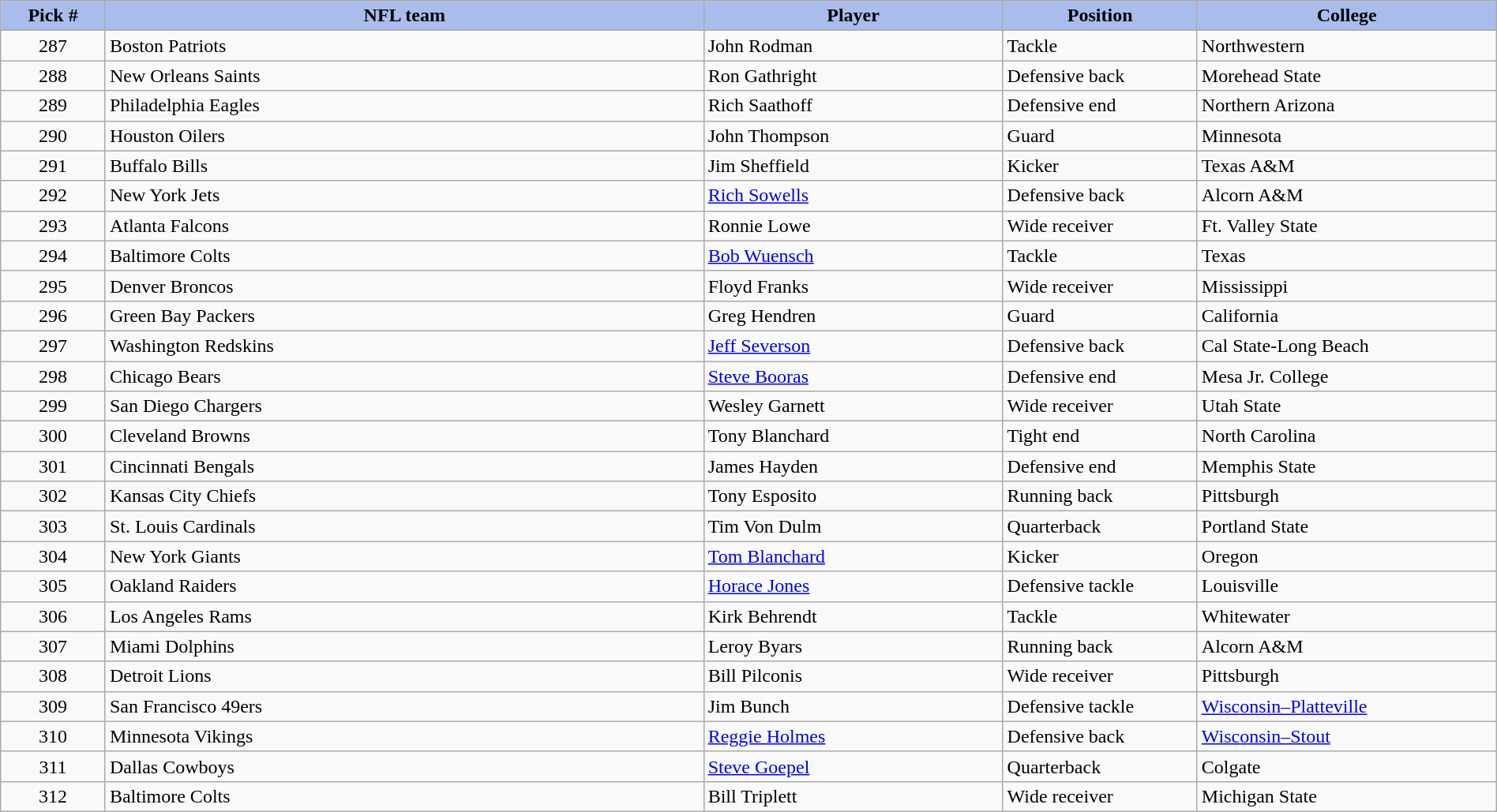<table class="wikitable sortable sortable" style="width: 100%">
<tr>
<th style="background:#A8BDEC;" width=7%>Pick #</th>
<th width=40% style="background:#A8BDEC;">NFL team</th>
<th width=20% style="background:#A8BDEC;">Player</th>
<th width=13% style="background:#A8BDEC;">Position</th>
<th style="background:#A8BDEC;">College</th>
</tr>
<tr>
<td align=center>287</td>
<td>Boston Patriots</td>
<td>John Rodman</td>
<td>Tackle</td>
<td>Northwestern</td>
</tr>
<tr>
<td align=center>288</td>
<td>New Orleans Saints</td>
<td>Ron Gathright</td>
<td>Defensive back</td>
<td>Morehead State</td>
</tr>
<tr>
<td align=center>289</td>
<td>Philadelphia Eagles</td>
<td>Rich Saathoff</td>
<td>Defensive end</td>
<td>Northern Arizona</td>
</tr>
<tr>
<td align=center>290</td>
<td>Houston Oilers</td>
<td>John Thompson</td>
<td>Guard</td>
<td>Minnesota</td>
</tr>
<tr>
<td align=center>291</td>
<td>Buffalo Bills</td>
<td>Jim Sheffield</td>
<td>Kicker</td>
<td>Texas A&M</td>
</tr>
<tr>
<td align=center>292</td>
<td>New York Jets</td>
<td><a href='#'>Rich Sowells</a></td>
<td>Defensive back</td>
<td>Alcorn A&M</td>
</tr>
<tr>
<td align=center>293</td>
<td>Atlanta Falcons</td>
<td>Ronnie Lowe</td>
<td>Wide receiver</td>
<td>Ft. Valley State</td>
</tr>
<tr>
<td align=center>294</td>
<td>Baltimore Colts</td>
<td><a href='#'>Bob Wuensch</a></td>
<td>Tackle</td>
<td>Texas</td>
</tr>
<tr>
<td align=center>295</td>
<td>Denver Broncos</td>
<td>Floyd Franks</td>
<td>Wide receiver</td>
<td>Mississippi</td>
</tr>
<tr>
<td align=center>296</td>
<td>Green Bay Packers</td>
<td>Greg Hendren</td>
<td>Guard</td>
<td>California</td>
</tr>
<tr>
<td align=center>297</td>
<td>Washington Redskins</td>
<td><a href='#'>Jeff Severson</a></td>
<td>Defensive back</td>
<td>Cal State-Long Beach</td>
</tr>
<tr>
<td align=center>298</td>
<td>Chicago Bears</td>
<td><a href='#'>Steve Booras</a></td>
<td>Defensive end</td>
<td>Mesa Jr. College</td>
</tr>
<tr>
<td align=center>299</td>
<td>San Diego Chargers</td>
<td>Wesley Garnett</td>
<td>Wide receiver</td>
<td>Utah State</td>
</tr>
<tr>
<td align=center>300</td>
<td>Cleveland Browns</td>
<td>Tony Blanchard</td>
<td>Tight end</td>
<td>North Carolina</td>
</tr>
<tr>
<td align=center>301</td>
<td>Cincinnati Bengals</td>
<td>James Hayden</td>
<td>Defensive end</td>
<td>Memphis State</td>
</tr>
<tr>
<td align=center>302</td>
<td>Kansas City Chiefs</td>
<td>Tony Esposito</td>
<td>Running back</td>
<td>Pittsburgh</td>
</tr>
<tr>
<td align=center>303</td>
<td>St. Louis Cardinals</td>
<td>Tim Von Dulm</td>
<td>Quarterback</td>
<td>Portland State</td>
</tr>
<tr>
<td align=center>304</td>
<td>New York Giants</td>
<td><a href='#'>Tom Blanchard</a></td>
<td>Kicker</td>
<td>Oregon</td>
</tr>
<tr>
<td align=center>305</td>
<td>Oakland Raiders</td>
<td><a href='#'>Horace Jones</a></td>
<td>Defensive tackle</td>
<td>Louisville</td>
</tr>
<tr>
<td align=center>306</td>
<td>Los Angeles Rams</td>
<td>Kirk Behrendt</td>
<td>Tackle</td>
<td>Whitewater</td>
</tr>
<tr>
<td align=center>307</td>
<td>Miami Dolphins</td>
<td>Leroy Byars</td>
<td>Running back</td>
<td>Alcorn A&M</td>
</tr>
<tr>
<td align=center>308</td>
<td>Detroit Lions</td>
<td>Bill Pilconis</td>
<td>Wide receiver</td>
<td>Pittsburgh</td>
</tr>
<tr>
<td align=center>309</td>
<td>San Francisco 49ers</td>
<td>Jim Bunch</td>
<td>Defensive tackle</td>
<td><a href='#'>Wisconsin–Platteville</a></td>
</tr>
<tr>
<td align=center>310</td>
<td>Minnesota Vikings</td>
<td><a href='#'>Reggie Holmes</a></td>
<td>Defensive back</td>
<td><a href='#'>Wisconsin–Stout</a></td>
</tr>
<tr>
<td align=center>311</td>
<td>Dallas Cowboys</td>
<td><a href='#'>Steve Goepel</a></td>
<td>Quarterback</td>
<td>Colgate</td>
</tr>
<tr>
<td align=center>312</td>
<td>Baltimore Colts</td>
<td>Bill Triplett</td>
<td>Wide receiver</td>
<td>Michigan State</td>
</tr>
</table>
